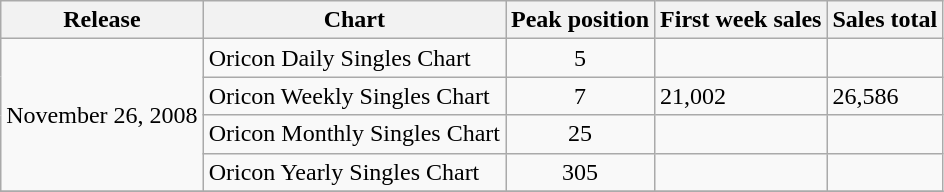<table class="wikitable">
<tr>
<th>Release</th>
<th>Chart</th>
<th>Peak position</th>
<th>First week sales</th>
<th>Sales total</th>
</tr>
<tr>
<td align="center" rowspan="4">November 26, 2008</td>
<td>Oricon Daily Singles Chart</td>
<td align="center">5</td>
<td align="left"></td>
<td align="left"></td>
</tr>
<tr>
<td>Oricon Weekly Singles Chart</td>
<td align="center">7</td>
<td align="left">21,002</td>
<td align="left">26,586</td>
</tr>
<tr>
<td>Oricon Monthly Singles Chart</td>
<td align="center">25</td>
<td align="left"></td>
<td align="left"></td>
</tr>
<tr>
<td>Oricon Yearly Singles Chart</td>
<td align="center">305</td>
<td align="left"></td>
<td align="left"></td>
</tr>
<tr>
</tr>
</table>
